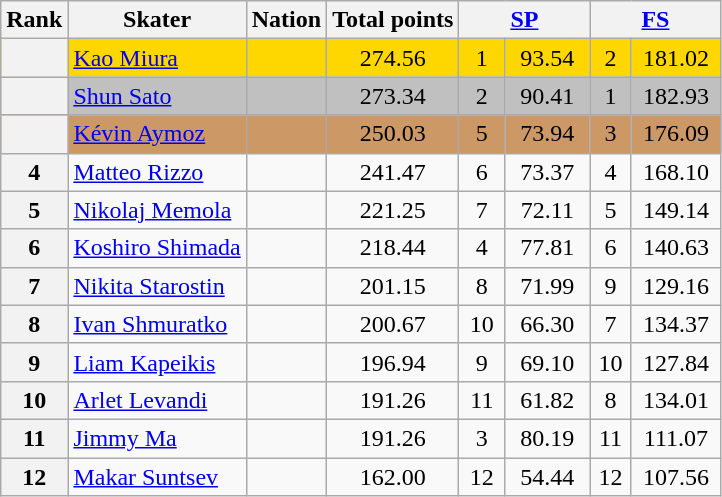<table class="wikitable sortable" style="text-align:left">
<tr>
<th scope="col">Rank</th>
<th scope="col">Skater</th>
<th scope="col">Nation</th>
<th scope="col">Total points</th>
<th scope="col" colspan="2" width="80px"><a href='#'>SP</a></th>
<th scope="col" colspan="2" width="80px"><a href='#'>FS</a></th>
</tr>
<tr bgcolor="gold">
<th scope="row"></th>
<td><a href='#'>Kao Miura</a></td>
<td></td>
<td align="center">274.56</td>
<td align="center">1</td>
<td align="center">93.54</td>
<td align="center">2</td>
<td align="center">181.02</td>
</tr>
<tr bgcolor="silver">
<th scope="row"></th>
<td><a href='#'>Shun Sato</a></td>
<td></td>
<td align="center">273.34</td>
<td align="center">2</td>
<td align="center">90.41</td>
<td align="center">1</td>
<td align="center">182.93</td>
</tr>
<tr bgcolor="cc9966">
<th scope="row"></th>
<td><a href='#'>Kévin Aymoz</a></td>
<td></td>
<td align="center">250.03</td>
<td align="center">5</td>
<td align="center">73.94</td>
<td align="center">3</td>
<td align="center">176.09</td>
</tr>
<tr>
<th scope="row">4</th>
<td><a href='#'>Matteo Rizzo</a></td>
<td></td>
<td align="center">241.47</td>
<td align="center">6</td>
<td align="center">73.37</td>
<td align="center">4</td>
<td align="center">168.10</td>
</tr>
<tr>
<th scope="row">5</th>
<td><a href='#'>Nikolaj Memola</a></td>
<td></td>
<td align="center">221.25</td>
<td align="center">7</td>
<td align="center">72.11</td>
<td align="center">5</td>
<td align="center">149.14</td>
</tr>
<tr>
<th scope="row">6</th>
<td><a href='#'>Koshiro Shimada</a></td>
<td></td>
<td align="center">218.44</td>
<td align="center">4</td>
<td align="center">77.81</td>
<td align="center">6</td>
<td align="center">140.63</td>
</tr>
<tr>
<th scope="row">7</th>
<td><a href='#'>Nikita Starostin</a></td>
<td></td>
<td align="center">201.15</td>
<td align="center">8</td>
<td align="center">71.99</td>
<td align="center">9</td>
<td align="center">129.16</td>
</tr>
<tr>
<th scope="row">8</th>
<td><a href='#'>Ivan Shmuratko</a></td>
<td></td>
<td align="center">200.67</td>
<td align="center">10</td>
<td align="center">66.30</td>
<td align="center">7</td>
<td align="center">134.37</td>
</tr>
<tr>
<th scope="row">9</th>
<td><a href='#'>Liam Kapeikis</a></td>
<td></td>
<td align="center">196.94</td>
<td align="center">9</td>
<td align="center">69.10</td>
<td align="center">10</td>
<td align="center">127.84</td>
</tr>
<tr>
<th scope="row">10</th>
<td><a href='#'>Arlet Levandi</a></td>
<td></td>
<td align="center">191.26</td>
<td align="center">11</td>
<td align="center">61.82</td>
<td align="center">8</td>
<td align="center">134.01</td>
</tr>
<tr>
<th scope="row">11</th>
<td><a href='#'>Jimmy Ma</a></td>
<td></td>
<td align="center">191.26</td>
<td align="center">3</td>
<td align="center">80.19</td>
<td align="center">11</td>
<td align="center">111.07</td>
</tr>
<tr>
<th scope="row">12</th>
<td><a href='#'>Makar Suntsev</a></td>
<td></td>
<td align="center">162.00</td>
<td align="center">12</td>
<td align="center">54.44</td>
<td align="center">12</td>
<td align="center">107.56</td>
</tr>
</table>
